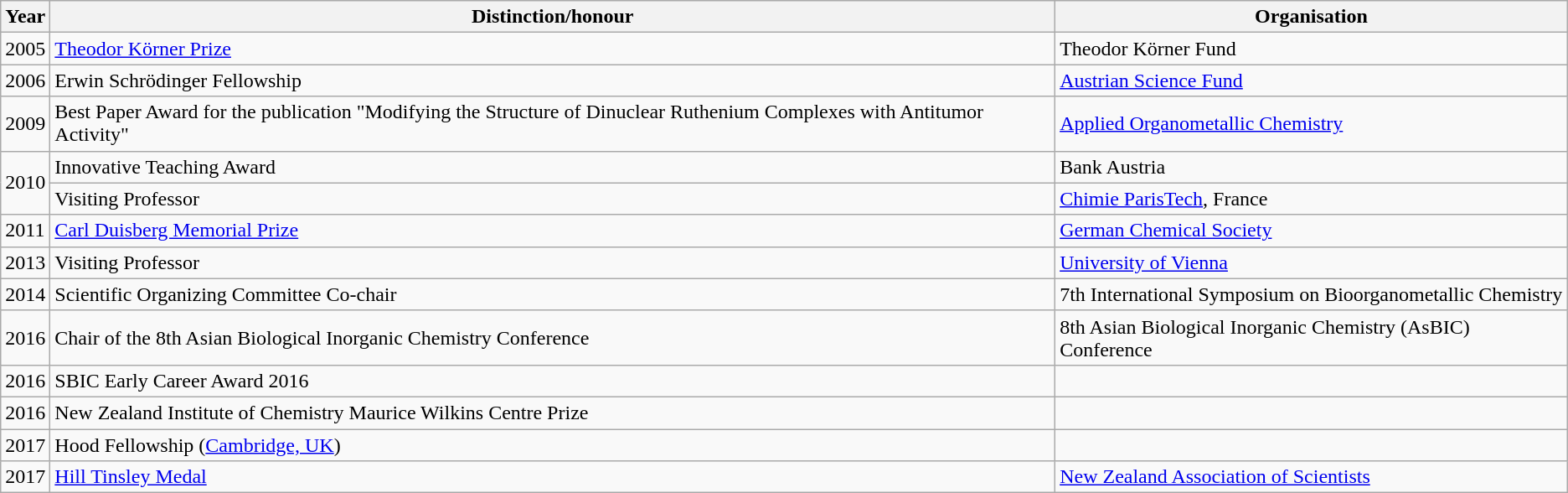<table class="wikitable sortable">
<tr>
<th>Year</th>
<th>Distinction/honour</th>
<th>Organisation</th>
</tr>
<tr>
<td>2005</td>
<td><a href='#'>Theodor Körner Prize</a></td>
<td>Theodor Körner Fund</td>
</tr>
<tr>
<td>2006</td>
<td>Erwin Schrödinger Fellowship</td>
<td><a href='#'>Austrian Science Fund</a></td>
</tr>
<tr>
<td>2009</td>
<td>Best Paper Award for the publication "Modifying the Structure of Dinuclear Ruthenium Complexes with Antitumor Activity"</td>
<td><a href='#'>Applied Organometallic Chemistry</a></td>
</tr>
<tr>
<td rowspan="2">2010</td>
<td>Innovative Teaching Award</td>
<td>Bank Austria</td>
</tr>
<tr>
<td>Visiting Professor</td>
<td><a href='#'>Chimie ParisTech</a>, France</td>
</tr>
<tr>
<td>2011</td>
<td><a href='#'>Carl Duisberg Memorial Prize</a></td>
<td><a href='#'>German Chemical Society</a></td>
</tr>
<tr>
<td>2013</td>
<td>Visiting Professor</td>
<td><a href='#'>University of Vienna</a></td>
</tr>
<tr>
<td>2014</td>
<td>Scientific Organizing Committee Co-chair</td>
<td>7th International Symposium on Bioorganometallic Chemistry</td>
</tr>
<tr>
<td>2016</td>
<td>Chair of the 8th Asian Biological Inorganic Chemistry Conference</td>
<td>8th Asian Biological Inorganic Chemistry (AsBIC) Conference</td>
</tr>
<tr>
<td>2016</td>
<td>SBIC Early Career Award 2016</td>
<td></td>
</tr>
<tr>
<td>2016</td>
<td>New Zealand Institute of Chemistry Maurice Wilkins Centre Prize</td>
<td></td>
</tr>
<tr>
<td>2017</td>
<td>Hood Fellowship (<a href='#'>Cambridge, UK</a>)</td>
<td></td>
</tr>
<tr>
<td>2017</td>
<td><a href='#'>Hill Tinsley Medal</a></td>
<td><a href='#'>New Zealand Association of Scientists</a></td>
</tr>
</table>
